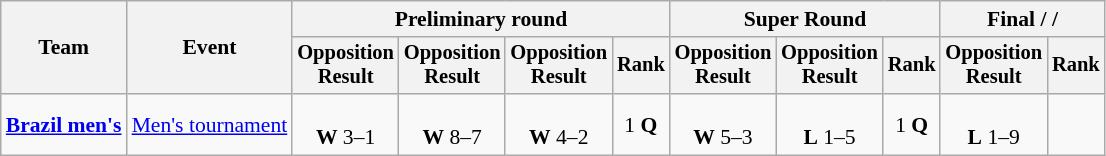<table class=wikitable style=font-size:90%>
<tr>
<th rowspan=2>Team</th>
<th rowspan=2>Event</th>
<th colspan=4>Preliminary round</th>
<th colspan=3>Super Round</th>
<th colspan=2>Final /  / </th>
</tr>
<tr style=font-size:95%>
<th>Opposition<br>Result</th>
<th>Opposition<br>Result</th>
<th>Opposition<br>Result</th>
<th>Rank</th>
<th>Opposition<br>Result</th>
<th>Opposition<br>Result</th>
<th>Rank</th>
<th>Opposition<br>Result</th>
<th>Rank</th>
</tr>
<tr align=center>
<td align=left><strong><a href='#'>Brazil men's</a></strong></td>
<td align=left><a href='#'>Men's tournament</a></td>
<td><br><strong>W</strong> 3–1</td>
<td><br><strong>W</strong> 8–7</td>
<td><br><strong>W</strong> 4–2</td>
<td>1 <strong>Q</strong></td>
<td><br><strong>W</strong> 5–3</td>
<td><br><strong>L</strong> 1–5</td>
<td>1 <strong>Q</strong></td>
<td><br><strong>L</strong> 1–9</td>
<td></td>
</tr>
</table>
